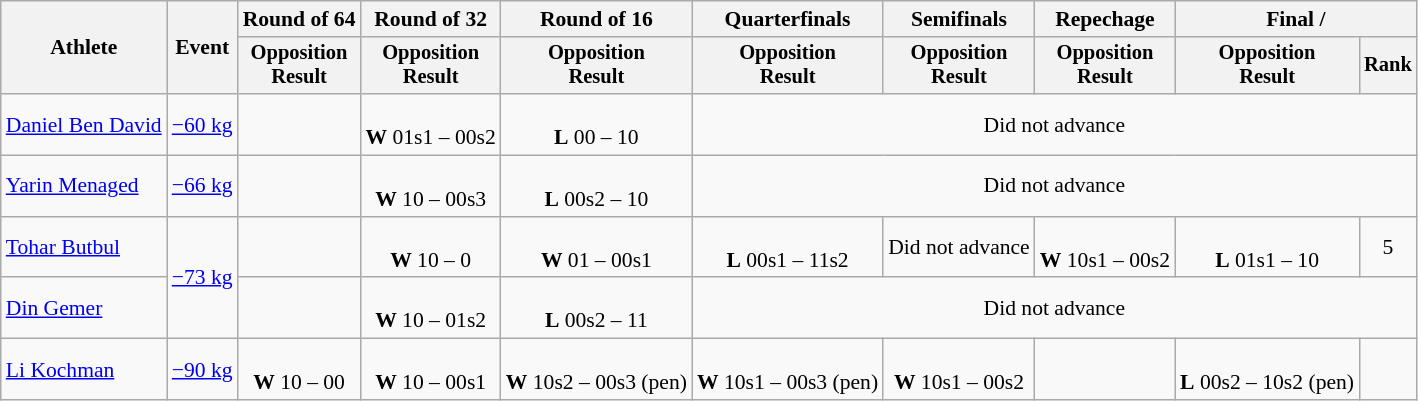<table class="wikitable" style="font-size:90%">
<tr>
<th rowspan="2">Athlete</th>
<th rowspan="2">Event</th>
<th>Round of 64</th>
<th>Round of 32</th>
<th>Round of 16</th>
<th>Quarterfinals</th>
<th>Semifinals</th>
<th>Repechage</th>
<th colspan=2>Final / </th>
</tr>
<tr style="font-size:95%">
<th>Opposition<br>Result</th>
<th>Opposition<br>Result</th>
<th>Opposition<br>Result</th>
<th>Opposition<br>Result</th>
<th>Opposition<br>Result</th>
<th>Opposition<br>Result</th>
<th>Opposition<br>Result</th>
<th>Rank</th>
</tr>
<tr align=center>
<td align=left><a href='#'>Daniel Ben David</a></td>
<td align=left><a href='#'>−60 kg</a></td>
<td></td>
<td><br><strong>W</strong> 01s1 – 00s2</td>
<td><br><strong>L</strong> 00 – 10</td>
<td colspan=5>Did not advance</td>
</tr>
<tr align=center>
<td align=left><a href='#'>Yarin Menaged</a></td>
<td align=left><a href='#'>−66 kg</a></td>
<td></td>
<td><br><strong>W</strong> 10 – 00s3</td>
<td><br><strong>L</strong> 00s2 – 10</td>
<td colspan=5>Did not advance</td>
</tr>
<tr align=center>
<td align=left><a href='#'>Tohar Butbul</a></td>
<td align=left rowspan=2><a href='#'>−73 kg</a></td>
<td></td>
<td><br><strong>W</strong> 10 – 0</td>
<td><br><strong>W</strong> 01 – 00s1</td>
<td><br><strong>L</strong> 00s1 – 11s2</td>
<td>Did not advance</td>
<td><br><strong>W</strong> 10s1 – 00s2</td>
<td><br><strong>L</strong> 01s1 – 10</td>
<td>5</td>
</tr>
<tr align=center>
<td align=left><a href='#'>Din Gemer</a></td>
<td></td>
<td><br><strong>W</strong> 10 – 01s2</td>
<td><br><strong>L</strong> 00s2 – 11</td>
<td colspan=5>Did not advance</td>
</tr>
<tr align=center>
<td align=left><a href='#'>Li Kochman</a></td>
<td align=left><a href='#'>−90 kg</a></td>
<td><br><strong>W</strong> 10 – 00</td>
<td><br><strong>W</strong> 10 – 00s1</td>
<td><br><strong>W</strong> 10s2 – 00s3 (pen)</td>
<td><br><strong>W</strong> 10s1 – 00s3 (pen)</td>
<td><br><strong>W</strong> 10s1 – 00s2</td>
<td></td>
<td><br><strong>L</strong> 00s2 – 10s2 (pen)</td>
<td></td>
</tr>
</table>
